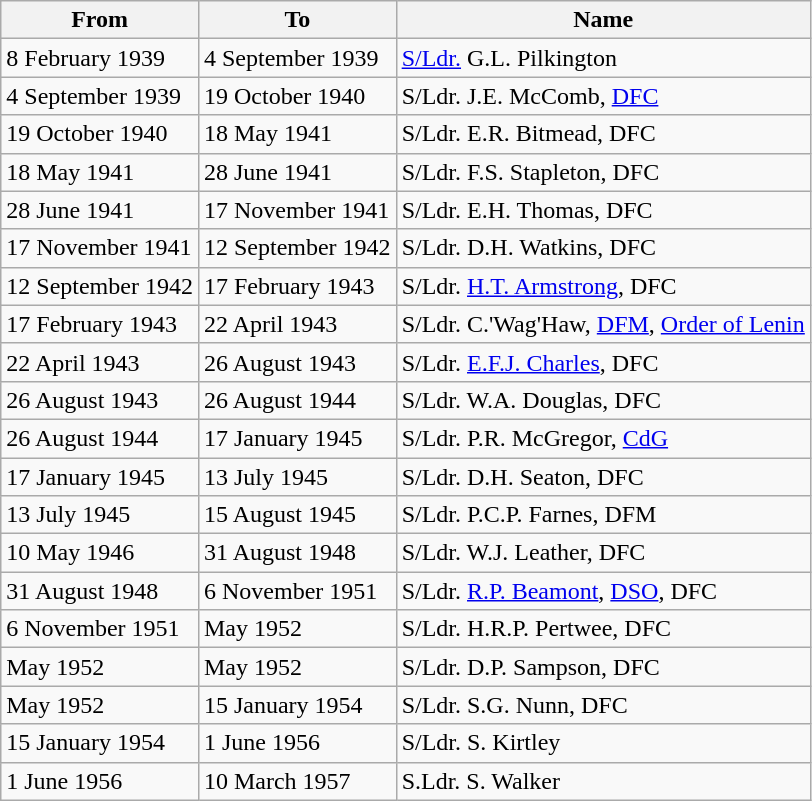<table class="wikitable">
<tr>
<th>From</th>
<th>To</th>
<th>Name</th>
</tr>
<tr>
<td>8 February 1939</td>
<td>4 September 1939</td>
<td><a href='#'>S/Ldr.</a> G.L. Pilkington</td>
</tr>
<tr>
<td>4 September 1939</td>
<td>19 October 1940</td>
<td>S/Ldr. J.E. McComb, <a href='#'>DFC</a></td>
</tr>
<tr>
<td>19 October 1940</td>
<td>18 May 1941</td>
<td>S/Ldr. E.R. Bitmead, DFC</td>
</tr>
<tr>
<td>18 May 1941</td>
<td>28 June 1941</td>
<td>S/Ldr. F.S. Stapleton, DFC</td>
</tr>
<tr>
<td>28 June 1941</td>
<td>17 November 1941</td>
<td>S/Ldr. E.H. Thomas, DFC</td>
</tr>
<tr>
<td>17 November 1941</td>
<td>12 September 1942</td>
<td>S/Ldr. D.H. Watkins, DFC</td>
</tr>
<tr>
<td>12 September 1942</td>
<td>17 February 1943</td>
<td>S/Ldr. <a href='#'>H.T. Armstrong</a>, DFC</td>
</tr>
<tr>
<td>17 February 1943</td>
<td>22 April 1943</td>
<td>S/Ldr. C.'Wag'Haw, <a href='#'>DFM</a>, <a href='#'>Order of Lenin</a></td>
</tr>
<tr>
<td>22 April 1943</td>
<td>26 August 1943</td>
<td>S/Ldr. <a href='#'>E.F.J. Charles</a>, DFC</td>
</tr>
<tr>
<td>26 August 1943</td>
<td>26 August 1944</td>
<td>S/Ldr. W.A. Douglas, DFC</td>
</tr>
<tr>
<td>26 August 1944</td>
<td>17 January 1945</td>
<td>S/Ldr. P.R. McGregor, <a href='#'>CdG</a></td>
</tr>
<tr>
<td>17 January 1945</td>
<td>13 July 1945</td>
<td>S/Ldr. D.H. Seaton, DFC</td>
</tr>
<tr>
<td>13 July 1945</td>
<td>15 August 1945</td>
<td>S/Ldr. P.C.P. Farnes, DFM</td>
</tr>
<tr>
<td>10 May 1946</td>
<td>31 August 1948</td>
<td>S/Ldr. W.J. Leather, DFC</td>
</tr>
<tr>
<td>31 August 1948</td>
<td>6 November 1951</td>
<td>S/Ldr. <a href='#'>R.P. Beamont</a>, <a href='#'>DSO</a>, DFC</td>
</tr>
<tr>
<td>6 November 1951</td>
<td>May 1952</td>
<td>S/Ldr. H.R.P. Pertwee, DFC</td>
</tr>
<tr>
<td>May 1952</td>
<td>May 1952</td>
<td>S/Ldr. D.P. Sampson, DFC</td>
</tr>
<tr>
<td>May 1952</td>
<td>15 January 1954</td>
<td>S/Ldr. S.G. Nunn, DFC</td>
</tr>
<tr>
<td>15 January 1954</td>
<td>1 June 1956</td>
<td>S/Ldr. S. Kirtley</td>
</tr>
<tr>
<td>1 June 1956</td>
<td>10 March 1957</td>
<td>S.Ldr. S. Walker</td>
</tr>
</table>
